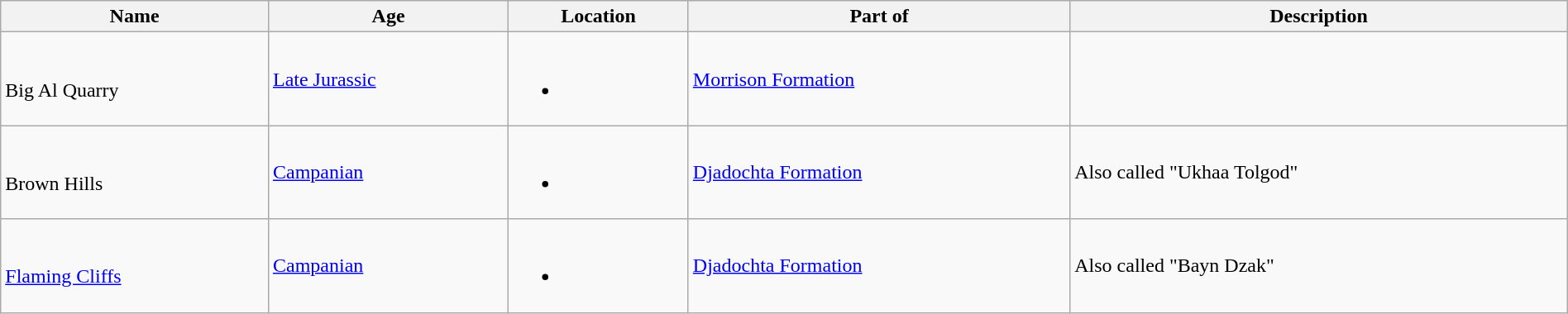<table class="wikitable sortable" align="center" width="100%">
<tr>
<th>Name</th>
<th>Age</th>
<th>Location</th>
<th>Part of</th>
<th>Description</th>
</tr>
<tr>
<td><br>Big Al Quarry</td>
<td><a href='#'>Late Jurassic</a></td>
<td><br><ul><li></li></ul></td>
<td><a href='#'>Morrison Formation</a></td>
<td></td>
</tr>
<tr>
<td><br>Brown Hills</td>
<td><a href='#'>Campanian</a></td>
<td><br><ul><li></li></ul></td>
<td><a href='#'>Djadochta Formation</a></td>
<td>Also called "Ukhaa Tolgod"</td>
</tr>
<tr>
<td><br><a href='#'>Flaming Cliffs</a></td>
<td><a href='#'>Campanian</a></td>
<td><br><ul><li></li></ul></td>
<td><a href='#'>Djadochta Formation</a></td>
<td>Also called "Bayn Dzak"</td>
</tr>
</table>
